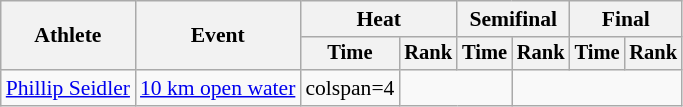<table class=wikitable style="font-size:90%;">
<tr>
<th rowspan=2>Athlete</th>
<th rowspan=2>Event</th>
<th colspan=2>Heat</th>
<th colspan=2>Semifinal</th>
<th colspan=2>Final</th>
</tr>
<tr style="font-size:95%">
<th>Time</th>
<th>Rank</th>
<th>Time</th>
<th>Rank</th>
<th>Time</th>
<th>Rank</th>
</tr>
<tr align=center>
<td align=left><a href='#'>Phillip Seidler</a></td>
<td align=left><a href='#'>10 km open water</a></td>
<td>colspan=4 </td>
<td colspan=2></td>
</tr>
</table>
